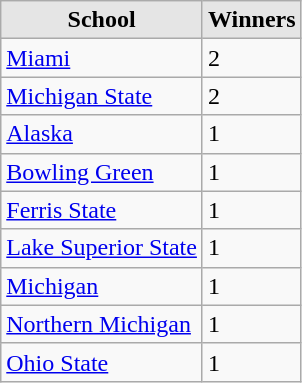<table class="wikitable">
<tr>
<th style="background:#e5e5e5;">School</th>
<th style="background:#e5e5e5;">Winners</th>
</tr>
<tr>
<td><a href='#'>Miami</a></td>
<td>2</td>
</tr>
<tr>
<td><a href='#'>Michigan State</a></td>
<td>2</td>
</tr>
<tr>
<td><a href='#'>Alaska</a></td>
<td>1</td>
</tr>
<tr>
<td><a href='#'>Bowling Green</a></td>
<td>1</td>
</tr>
<tr>
<td><a href='#'>Ferris State</a></td>
<td>1</td>
</tr>
<tr>
<td><a href='#'>Lake Superior State</a></td>
<td>1</td>
</tr>
<tr>
<td><a href='#'>Michigan</a></td>
<td>1</td>
</tr>
<tr>
<td><a href='#'>Northern Michigan</a></td>
<td>1</td>
</tr>
<tr>
<td><a href='#'>Ohio State</a></td>
<td>1</td>
</tr>
</table>
